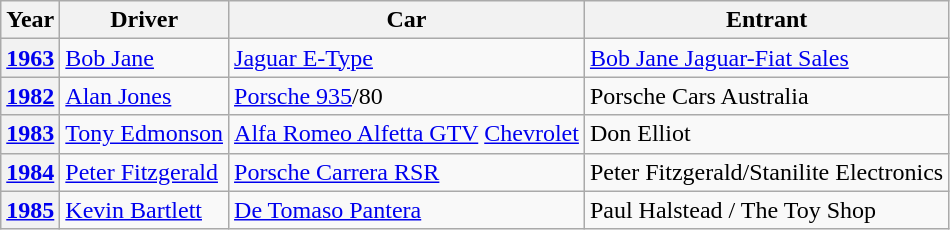<table class="wikitable">
<tr style="font-weight:bold">
<th>Year</th>
<th>Driver</th>
<th>Car</th>
<th>Entrant</th>
</tr>
<tr>
<th><a href='#'>1963</a></th>
<td> <a href='#'>Bob Jane</a></td>
<td><a href='#'>Jaguar E-Type</a></td>
<td><a href='#'>Bob Jane Jaguar-Fiat Sales</a></td>
</tr>
<tr>
<th><a href='#'>1982</a></th>
<td> <a href='#'>Alan Jones</a></td>
<td><a href='#'>Porsche 935</a>/80</td>
<td>Porsche Cars Australia</td>
</tr>
<tr>
<th><a href='#'>1983</a></th>
<td> <a href='#'>Tony Edmonson</a></td>
<td><a href='#'>Alfa Romeo Alfetta GTV</a> <a href='#'>Chevrolet</a></td>
<td>Don Elliot</td>
</tr>
<tr>
<th><a href='#'>1984</a></th>
<td> <a href='#'>Peter Fitzgerald</a></td>
<td><a href='#'>Porsche Carrera RSR</a></td>
<td>Peter Fitzgerald/Stanilite Electronics</td>
</tr>
<tr>
<th><a href='#'>1985</a></th>
<td> <a href='#'>Kevin Bartlett</a></td>
<td><a href='#'>De Tomaso Pantera</a></td>
<td>Paul Halstead / The Toy Shop</td>
</tr>
</table>
